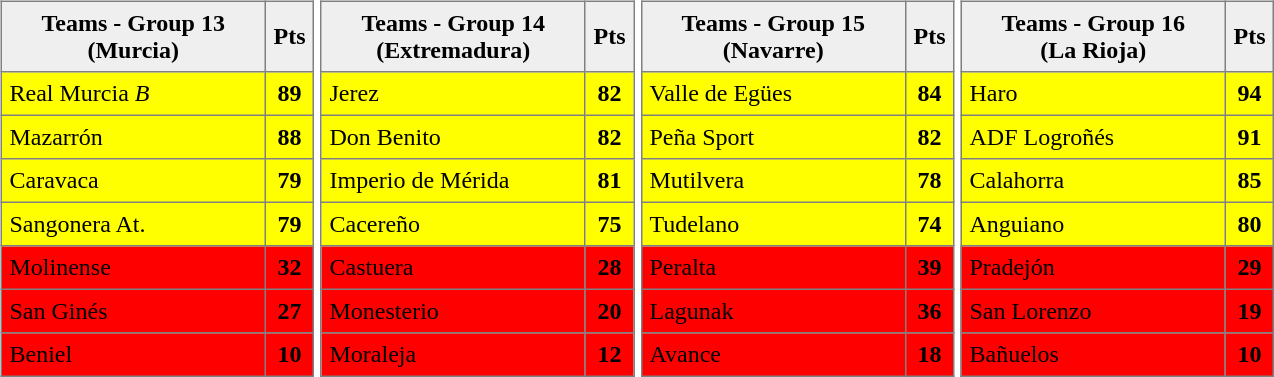<table>
<tr style="vertical-align: top;">
<td><br><table style=border-collapse:collapse border=1 cellspacing=0 cellpadding=5>
<tr align=center bgcolor=#efefef>
<th width=165>Teams - Group 13<br>(Murcia)</th>
<th width=20>Pts</th>
</tr>
<tr align=center style="background:#FFFF00;">
<td style="text-align:left;">Real Murcia <em>B</em></td>
<td><strong>89</strong></td>
</tr>
<tr align=center style="background:#FFFF00;">
<td style="text-align:left;">Mazarrón</td>
<td><strong>88</strong></td>
</tr>
<tr align=center style="background:#FFFF00;">
<td style="text-align:left;">Caravaca</td>
<td><strong>79</strong></td>
</tr>
<tr align=center style="background:#FFFF00;">
<td style="text-align:left;">Sangonera At.</td>
<td><strong>79</strong></td>
</tr>
<tr align=center style="background:#FF0000;">
<td style="text-align:left;">Molinense</td>
<td><strong>32</strong></td>
</tr>
<tr align=center style="background:#FF0000;">
<td style="text-align:left;">San Ginés</td>
<td><strong>27</strong></td>
</tr>
<tr align=center style="background:#FF0000;">
<td style="text-align:left;">Beniel</td>
<td><strong>10</strong></td>
</tr>
</table>
</td>
<td><br><table style=border-collapse:collapse border=1 cellspacing=0 cellpadding=5>
<tr align=center bgcolor=#efefef>
<th width=165>Teams - Group 14<br>(Extremadura)</th>
<th width=20>Pts</th>
</tr>
<tr align=center style="background:#FFFF00;">
<td style="text-align:left;">Jerez</td>
<td><strong>82</strong></td>
</tr>
<tr align=center style="background:#FFFF00;">
<td style="text-align:left;">Don Benito</td>
<td><strong>82</strong></td>
</tr>
<tr align=center style="background:#FFFF00;">
<td style="text-align:left;">Imperio de Mérida</td>
<td><strong>81</strong></td>
</tr>
<tr align=center style="background:#FFFF00;">
<td style="text-align:left;">Cacereño</td>
<td><strong>75</strong></td>
</tr>
<tr align=center style="background:#FF0000;">
<td style="text-align:left;">Castuera</td>
<td><strong>28</strong></td>
</tr>
<tr align=center style="background:#FF0000;">
<td style="text-align:left;">Monesterio</td>
<td><strong>20</strong></td>
</tr>
<tr align=center style="background:#FF0000;">
<td style="text-align:left;">Moraleja</td>
<td><strong>12</strong></td>
</tr>
</table>
</td>
<td><br><table style=border-collapse:collapse border=1 cellspacing=0 cellpadding=5>
<tr align=center bgcolor=#efefef>
<th width=165>Teams - Group 15<br>(Navarre)</th>
<th width=20>Pts</th>
</tr>
<tr align=center style="background:#FFFF00;">
<td style="text-align:left;">Valle de Egües</td>
<td><strong>84</strong></td>
</tr>
<tr align=center style="background:#FFFF00;">
<td style="text-align:left;">Peña Sport</td>
<td><strong>82</strong></td>
</tr>
<tr align=center style="background:#FFFF00;">
<td style="text-align:left;">Mutilvera</td>
<td><strong>78</strong></td>
</tr>
<tr align=center style="background:#FFFF00;">
<td style="text-align:left;">Tudelano</td>
<td><strong>74</strong></td>
</tr>
<tr align=center style="background:#FF0000;">
<td style="text-align:left;">Peralta</td>
<td><strong>39</strong></td>
</tr>
<tr align=center style="background:#FF0000;">
<td style="text-align:left;">Lagunak</td>
<td><strong>36</strong></td>
</tr>
<tr align=center style="background:#FF0000;">
<td style="text-align:left;">Avance</td>
<td><strong>18</strong></td>
</tr>
</table>
</td>
<td><br><table style=border-collapse:collapse border=1 cellspacing=0 cellpadding=5>
<tr align=center bgcolor=#efefef>
<th width=165>Teams - Group 16<br>(La Rioja)</th>
<th width=20>Pts</th>
</tr>
<tr align=center style="background:#FFFF00;">
<td style="text-align:left;">Haro</td>
<td><strong>94</strong></td>
</tr>
<tr align=center style="background:#FFFF00;">
<td style="text-align:left;">ADF Logroñés</td>
<td><strong>91</strong></td>
</tr>
<tr align=center style="background:#FFFF00;">
<td style="text-align:left;">Calahorra</td>
<td><strong>85</strong></td>
</tr>
<tr align=center style="background:#FFFF00;">
<td style="text-align:left;">Anguiano</td>
<td><strong>80</strong></td>
</tr>
<tr align=center style="background:#FF0000;">
<td style="text-align:left;">Pradejón</td>
<td><strong>29</strong></td>
</tr>
<tr align=center style="background:#FF0000;">
<td style="text-align:left;">San Lorenzo</td>
<td><strong>19</strong></td>
</tr>
<tr align=center style="background:#FF0000;">
<td style="text-align:left;">Bañuelos</td>
<td><strong>10</strong></td>
</tr>
</table>
</td>
</tr>
</table>
